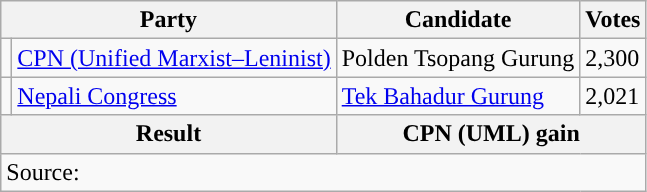<table class="wikitable">
<tr>
<th colspan="2">Party</th>
<th>Candidate</th>
<th>Votes</th>
</tr>
<tr>
<td style="background-color:"></td>
<td><a href='#'>CPN (Unified Marxist–Leninist)</a></td>
<td>Polden Tsopang Gurung</td>
<td>2,300</td>
</tr>
<tr>
<td style="background-color:"></td>
<td><a href='#'>Nepali Congress</a></td>
<td><a href='#'>Tek Bahadur Gurung</a></td>
<td>2,021</td>
</tr>
<tr>
<th colspan="2">Result</th>
<th colspan="2">CPN (UML) gain</th>
</tr>
<tr>
<td colspan="4">Source: </td>
</tr>
</table>
